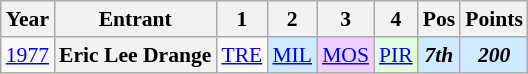<table class="wikitable" style="text-align:center; font-size:90%">
<tr>
<th>Year</th>
<th>Entrant</th>
<th>1</th>
<th>2</th>
<th>3</th>
<th>4</th>
<th>Pos</th>
<th>Points</th>
</tr>
<tr>
<td><a href='#'>1977</a></td>
<th>Eric Lee Drange</th>
<td><a href='#'>TRE</a></td>
<td style="background:#CFEAFF;"><a href='#'>MIL</a><br></td>
<td style="background:#EFCFFF;"><a href='#'>MOS</a><br></td>
<td style="background:#DFFFDF;"><a href='#'>PIR</a><br></td>
<td style="background:#CFEAFF;"><strong><em>7th</em></strong></td>
<td style="background:#CFEAFF;"><strong><em>200</em></strong></td>
</tr>
</table>
